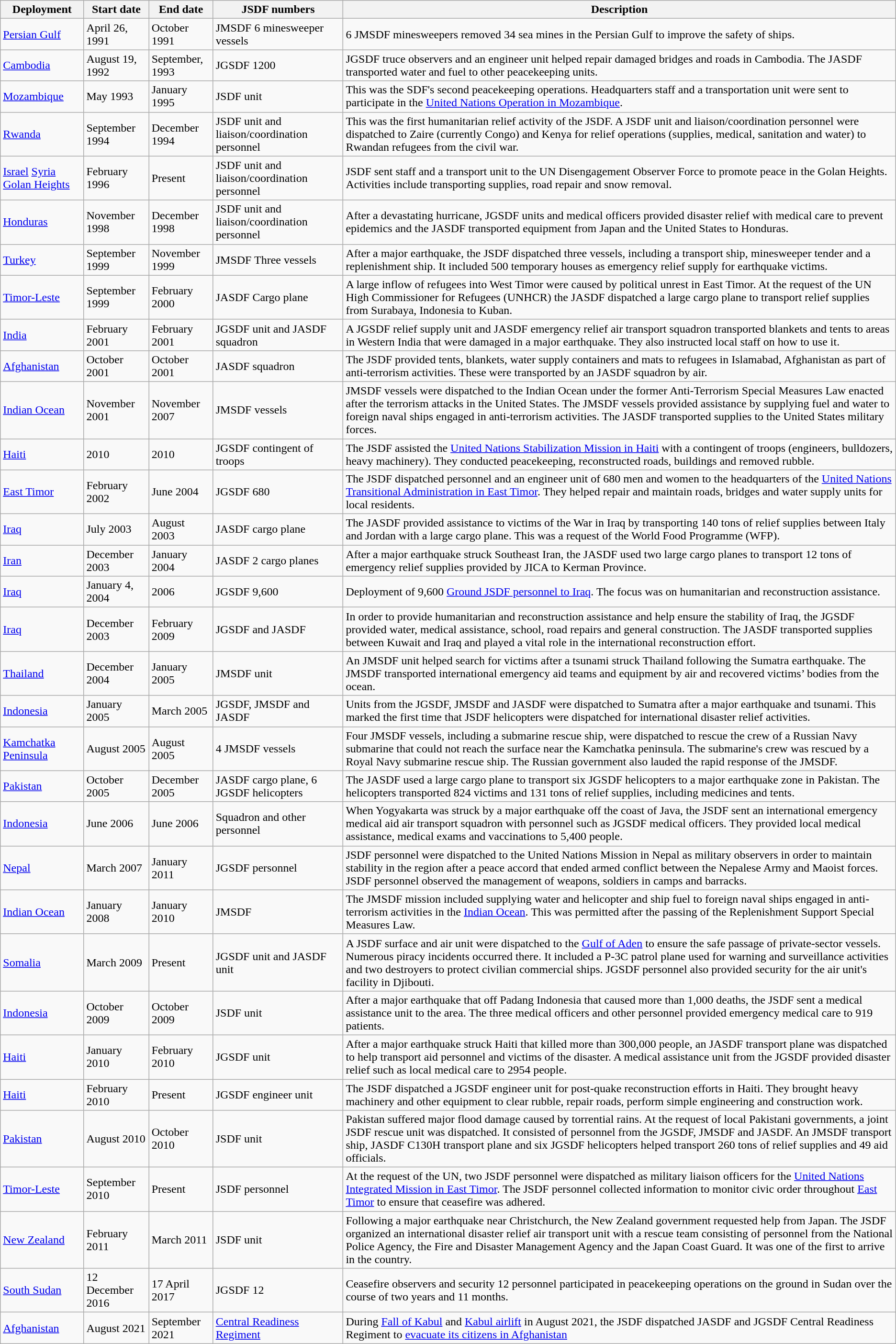<table class="wikitable sortable">
<tr>
<th>Deployment</th>
<th>Start date</th>
<th>End date</th>
<th>JSDF numbers</th>
<th>Description</th>
</tr>
<tr>
<td><a href='#'>Persian Gulf</a></td>
<td>April 26, 1991</td>
<td>October 1991</td>
<td>JMSDF 6 minesweeper vessels</td>
<td>6 JMSDF minesweepers removed 34 sea mines in the Persian Gulf to improve the safety of ships.</td>
</tr>
<tr>
<td><a href='#'>Cambodia</a></td>
<td>August 19, 1992</td>
<td>September, 1993</td>
<td>JGSDF 1200</td>
<td>JGSDF truce observers and an engineer unit helped repair damaged bridges and roads in Cambodia. The JASDF transported water and fuel to other peacekeeping units.</td>
</tr>
<tr>
<td><a href='#'>Mozambique</a></td>
<td>May 1993</td>
<td>January 1995</td>
<td>JSDF unit</td>
<td>This was the SDF's second peacekeeping operations. Headquarters staff and a transportation unit were sent to participate in the <a href='#'>United Nations Operation in Mozambique</a>.</td>
</tr>
<tr>
<td><a href='#'>Rwanda</a></td>
<td>September 1994</td>
<td>December 1994</td>
<td>JSDF unit and liaison/coordination personnel</td>
<td>This was the first humanitarian relief activity of the JSDF. A JSDF unit and liaison/coordination personnel were dispatched to Zaire (currently Congo) and Kenya for relief operations (supplies, medical, sanitation and water) to Rwandan refugees from the civil war.</td>
</tr>
<tr>
<td><a href='#'>Israel</a> <a href='#'>Syria</a> <a href='#'>Golan Heights</a></td>
<td>February 1996</td>
<td>Present</td>
<td>JSDF unit and liaison/coordination personnel</td>
<td>JSDF sent staff and a transport unit to the UN Disengagement Observer Force to promote peace in the Golan Heights. Activities include transporting supplies, road repair and snow removal.</td>
</tr>
<tr>
<td><a href='#'>Honduras</a></td>
<td>November 1998</td>
<td>December 1998</td>
<td>JSDF unit and liaison/coordination personnel</td>
<td>After a devastating hurricane, JGSDF units and medical officers provided disaster relief with medical care to prevent epidemics and the JASDF transported equipment from Japan and the United States to Honduras.</td>
</tr>
<tr>
<td><a href='#'>Turkey</a></td>
<td>September 1999</td>
<td>November 1999</td>
<td>JMSDF Three vessels</td>
<td>After a major earthquake, the JSDF dispatched three vessels, including a transport ship, minesweeper tender and a replenishment ship. It included 500 temporary houses as emergency relief supply for earthquake victims.</td>
</tr>
<tr>
<td><a href='#'>Timor-Leste</a></td>
<td>September 1999</td>
<td>February 2000</td>
<td>JASDF Cargo plane</td>
<td>A large inflow of refugees into West Timor were caused by political unrest in East Timor. At the request of the UN High Commissioner for Refugees (UNHCR) the JASDF dispatched a large cargo plane to transport relief supplies from Surabaya, Indonesia to Kuban.</td>
</tr>
<tr>
<td><a href='#'>India</a></td>
<td>February 2001</td>
<td>February 2001</td>
<td>JGSDF unit and JASDF squadron</td>
<td>A JGSDF relief supply unit and JASDF emergency relief air transport squadron transported blankets and tents to areas in Western India that were damaged in a major earthquake. They also instructed local staff on how to use it.</td>
</tr>
<tr>
<td><a href='#'>Afghanistan</a></td>
<td>October 2001</td>
<td>October 2001</td>
<td>JASDF squadron</td>
<td>The JSDF provided tents, blankets, water supply containers and mats to refugees in Islamabad, Afghanistan as part of anti-terrorism activities. These were transported by an JASDF squadron by air.</td>
</tr>
<tr>
<td><a href='#'>Indian Ocean</a></td>
<td>November 2001</td>
<td>November 2007</td>
<td>JMSDF vessels</td>
<td>JMSDF vessels were dispatched to the Indian Ocean under the former Anti-Terrorism Special Measures Law enacted after the terrorism attacks in the United States. The JMSDF vessels provided assistance by supplying fuel and water to foreign naval ships engaged in anti-terrorism activities. The JASDF transported supplies to the United States military forces.</td>
</tr>
<tr>
<td><a href='#'>Haiti</a></td>
<td>2010</td>
<td>2010</td>
<td>JGSDF contingent of troops</td>
<td>The JSDF assisted the <a href='#'>United Nations Stabilization Mission in Haiti</a> with a contingent of troops (engineers, bulldozers, heavy machinery). They conducted peacekeeping, reconstructed roads, buildings and removed rubble.</td>
</tr>
<tr>
<td><a href='#'>East Timor</a></td>
<td>February 2002</td>
<td>June 2004</td>
<td>JGSDF 680</td>
<td>The JSDF dispatched personnel and an engineer unit of 680 men and women to the headquarters of the <a href='#'>United Nations Transitional Administration in East Timor</a>. They helped repair and maintain roads, bridges and water supply units for local residents.</td>
</tr>
<tr>
<td><a href='#'>Iraq</a></td>
<td>July 2003</td>
<td>August 2003</td>
<td>JASDF cargo plane</td>
<td>The JASDF provided assistance to victims of the War in Iraq by transporting 140 tons of relief supplies between Italy and Jordan with a large cargo plane. This was a request of the World Food Programme (WFP).</td>
</tr>
<tr>
<td><a href='#'>Iran</a></td>
<td>December 2003</td>
<td>January 2004</td>
<td>JASDF 2 cargo planes</td>
<td>After a major earthquake struck Southeast Iran, the JASDF used two large cargo planes to transport 12 tons of emergency relief supplies provided by JICA to Kerman Province.</td>
</tr>
<tr>
<td><a href='#'>Iraq</a></td>
<td>January 4, 2004</td>
<td>2006</td>
<td>JGSDF 9,600</td>
<td>Deployment of 9,600 <a href='#'>Ground JSDF personnel to Iraq</a>. The focus was on humanitarian and reconstruction assistance.</td>
</tr>
<tr>
<td><a href='#'>Iraq</a></td>
<td>December 2003</td>
<td>February 2009</td>
<td>JGSDF and JASDF</td>
<td>In order to provide humanitarian and reconstruction assistance and help ensure the stability of Iraq, the JGSDF provided water, medical assistance, school, road repairs and general construction. The JASDF transported supplies between Kuwait and Iraq and played a vital role in the international reconstruction effort.</td>
</tr>
<tr>
<td><a href='#'>Thailand</a></td>
<td>December 2004</td>
<td>January 2005</td>
<td>JMSDF unit</td>
<td>An JMSDF unit helped search for victims after a tsunami struck Thailand following the Sumatra earthquake. The JMSDF transported international emergency aid teams and equipment by air and recovered victims’ bodies from the ocean.</td>
</tr>
<tr>
<td><a href='#'>Indonesia</a></td>
<td>January 2005</td>
<td>March 2005</td>
<td>JGSDF, JMSDF and JASDF</td>
<td>Units from the JGSDF, JMSDF and JASDF were dispatched to Sumatra after a major earthquake and tsunami. This marked the first time that JSDF helicopters were dispatched for international disaster relief activities.</td>
</tr>
<tr>
<td><a href='#'>Kamchatka Peninsula</a></td>
<td>August 2005</td>
<td>August 2005</td>
<td>4 JMSDF vessels</td>
<td>Four JMSDF vessels, including a submarine rescue ship, were dispatched to rescue the crew of a Russian Navy submarine that could not reach the surface near the Kamchatka peninsula. The submarine's crew was rescued by a Royal Navy submarine rescue ship. The Russian government also lauded the rapid response of the JMSDF.</td>
</tr>
<tr>
<td><a href='#'>Pakistan</a></td>
<td>October 2005</td>
<td>December 2005</td>
<td>JASDF cargo plane, 6 JGSDF helicopters</td>
<td>The JASDF used a large cargo plane to transport six JGSDF helicopters to a major earthquake zone in Pakistan. The helicopters transported 824 victims and 131 tons of relief supplies, including medicines and tents.</td>
</tr>
<tr>
<td><a href='#'>Indonesia</a></td>
<td>June 2006</td>
<td>June 2006</td>
<td>Squadron and other personnel</td>
<td>When Yogyakarta was struck by a major earthquake off the coast of Java, the JSDF sent an international emergency medical aid air transport squadron with personnel such as JGSDF medical officers. They provided local medical assistance, medical exams and vaccinations to 5,400 people.</td>
</tr>
<tr>
<td><a href='#'>Nepal</a></td>
<td>March 2007</td>
<td>January 2011</td>
<td>JGSDF personnel</td>
<td>JSDF personnel were dispatched to the United Nations Mission in Nepal as military observers in order to maintain stability in the region after a peace accord that ended armed conflict between the Nepalese Army and Maoist forces. JSDF personnel observed the management of weapons, soldiers in camps and barracks.</td>
</tr>
<tr>
<td><a href='#'>Indian Ocean</a></td>
<td>January 2008</td>
<td>January 2010</td>
<td>JMSDF</td>
<td>The JMSDF mission included supplying water and helicopter and ship fuel to foreign naval ships engaged in anti-terrorism activities in the <a href='#'>Indian Ocean</a>. This was permitted after the passing of the Replenishment Support Special Measures Law.</td>
</tr>
<tr>
<td><a href='#'>Somalia</a></td>
<td>March 2009</td>
<td>Present</td>
<td>JGSDF unit and JASDF unit</td>
<td>A JSDF surface and air unit were dispatched to the <a href='#'>Gulf of Aden</a> to ensure the safe passage of private-sector vessels. Numerous piracy incidents occurred there. It included a P-3C patrol plane used for warning and surveillance activities and two destroyers to protect civilian commercial ships. JGSDF personnel also provided security for the air unit's facility in Djibouti.</td>
</tr>
<tr>
<td><a href='#'>Indonesia</a></td>
<td>October 2009</td>
<td>October 2009</td>
<td>JSDF unit</td>
<td>After a major earthquake that off Padang Indonesia that caused more than 1,000 deaths, the JSDF sent a medical assistance unit to the area. The three medical officers and other personnel provided emergency medical care to 919 patients.</td>
</tr>
<tr>
<td><a href='#'>Haiti</a></td>
<td>January 2010</td>
<td>February 2010</td>
<td>JGSDF unit</td>
<td>After a major earthquake struck Haiti that killed more than 300,000 people, an JASDF transport plane was dispatched to help transport aid personnel and victims of the disaster. A medical assistance unit from the JGSDF provided disaster relief such as local medical care to 2954 people.</td>
</tr>
<tr>
<td><a href='#'>Haiti</a></td>
<td>February 2010</td>
<td>Present</td>
<td>JGSDF engineer unit</td>
<td>The JSDF dispatched a JGSDF engineer unit for post-quake reconstruction efforts in Haiti. They brought heavy machinery and other equipment to clear rubble, repair roads, perform simple engineering and construction work.</td>
</tr>
<tr>
<td><a href='#'>Pakistan</a></td>
<td>August 2010</td>
<td>October 2010</td>
<td>JSDF unit</td>
<td>Pakistan suffered major flood damage caused by torrential rains. At the request of local Pakistani governments, a joint JSDF rescue unit was dispatched. It consisted of personnel from the JGSDF, JMSDF and JASDF. An JMSDF transport ship, JASDF C130H transport plane and six JGSDF helicopters helped transport 260 tons of relief supplies and 49 aid officials.</td>
</tr>
<tr>
<td><a href='#'>Timor-Leste</a></td>
<td>September 2010</td>
<td>Present</td>
<td>JSDF personnel</td>
<td>At the request of the UN, two JSDF personnel were dispatched as military liaison officers for the <a href='#'>United Nations Integrated Mission in East Timor</a>. The JSDF personnel collected information to monitor civic order throughout <a href='#'>East Timor</a> to ensure that ceasefire was adhered.</td>
</tr>
<tr>
<td><a href='#'>New Zealand</a></td>
<td>February 2011</td>
<td>March 2011</td>
<td>JSDF unit</td>
<td>Following a major earthquake near Christchurch, the New Zealand government requested help from Japan. The JSDF organized an international disaster relief air transport unit with a rescue team consisting of personnel from the National Police Agency, the Fire and Disaster Management Agency and the Japan Coast Guard. It was one of the first to arrive in the country.</td>
</tr>
<tr>
<td><a href='#'>South Sudan</a></td>
<td>12 December 2016</td>
<td>17 April 2017</td>
<td>JGSDF 12</td>
<td>Ceasefire observers and security 12 personnel participated in peacekeeping operations on the ground in Sudan over the course of two years and 11 months.</td>
</tr>
<tr>
<td><a href='#'>Afghanistan</a></td>
<td>August 2021</td>
<td>September 2021</td>
<td><a href='#'>Central Readiness Regiment</a></td>
<td>During <a href='#'>Fall of Kabul</a> and <a href='#'>Kabul airlift</a> in August 2021, the JSDF dispatched JASDF and JGSDF Central Readiness Regiment to <a href='#'>evacuate its citizens in Afghanistan</a></td>
</tr>
</table>
